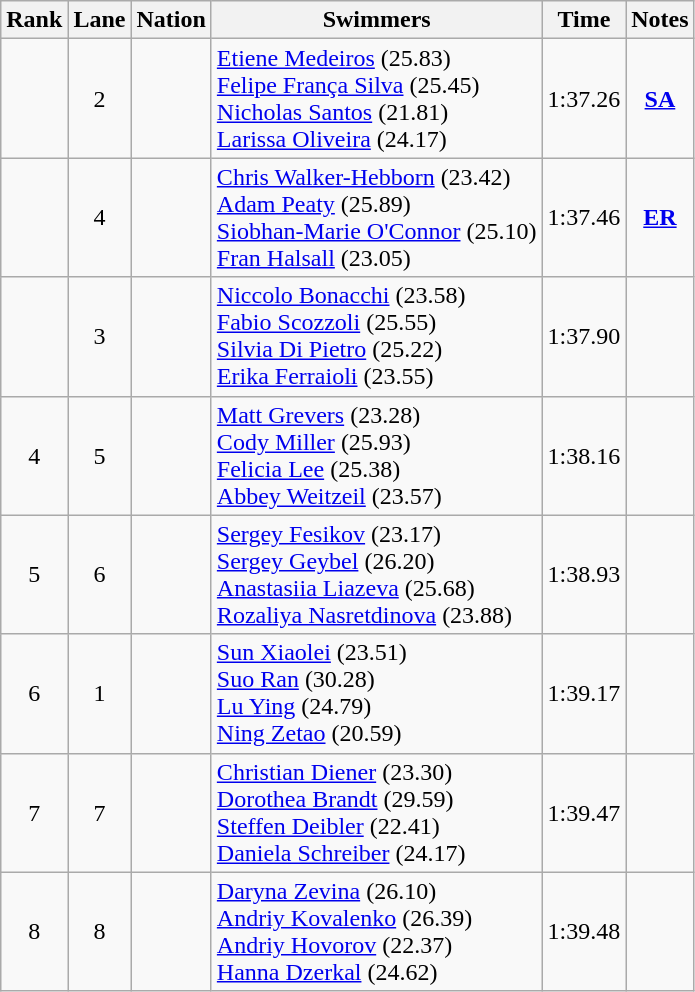<table class="wikitable sortable" style="text-align:center">
<tr>
<th>Rank</th>
<th>Lane</th>
<th>Nation</th>
<th>Swimmers</th>
<th>Time</th>
<th>Notes</th>
</tr>
<tr>
<td></td>
<td>2</td>
<td align=left></td>
<td align=left><a href='#'>Etiene Medeiros</a> (25.83)<br><a href='#'>Felipe França Silva</a> (25.45)<br><a href='#'>Nicholas Santos</a> (21.81)<br><a href='#'>Larissa Oliveira</a> (24.17)</td>
<td>1:37.26</td>
<td><strong><a href='#'>SA</a></strong></td>
</tr>
<tr>
<td></td>
<td>4</td>
<td align=left></td>
<td align=left><a href='#'>Chris Walker-Hebborn</a> (23.42)<br><a href='#'>Adam Peaty</a> (25.89)<br><a href='#'>Siobhan-Marie O'Connor</a> (25.10)<br><a href='#'>Fran Halsall</a> (23.05)</td>
<td>1:37.46</td>
<td><strong><a href='#'>ER</a></strong></td>
</tr>
<tr>
<td></td>
<td>3</td>
<td align=left></td>
<td align=left><a href='#'>Niccolo Bonacchi</a> (23.58)<br><a href='#'>Fabio Scozzoli</a> (25.55)<br><a href='#'>Silvia Di Pietro</a> (25.22)<br><a href='#'>Erika Ferraioli</a> (23.55)</td>
<td>1:37.90</td>
<td></td>
</tr>
<tr>
<td>4</td>
<td>5</td>
<td align=left></td>
<td align=left><a href='#'>Matt Grevers</a> (23.28)<br><a href='#'>Cody Miller</a> (25.93)<br><a href='#'>Felicia Lee</a> (25.38)<br><a href='#'>Abbey Weitzeil</a> (23.57)</td>
<td>1:38.16</td>
<td></td>
</tr>
<tr>
<td>5</td>
<td>6</td>
<td align=left></td>
<td align=left><a href='#'>Sergey Fesikov</a> (23.17)<br><a href='#'>Sergey Geybel</a> (26.20)<br><a href='#'>Anastasiia Liazeva</a> (25.68)<br><a href='#'>Rozaliya Nasretdinova</a> (23.88)</td>
<td>1:38.93</td>
<td></td>
</tr>
<tr>
<td>6</td>
<td>1</td>
<td align=left></td>
<td align=left><a href='#'>Sun Xiaolei</a> (23.51)<br><a href='#'>Suo Ran</a> (30.28)<br><a href='#'>Lu Ying</a> (24.79)<br><a href='#'>Ning Zetao</a> (20.59)</td>
<td>1:39.17</td>
<td></td>
</tr>
<tr>
<td>7</td>
<td>7</td>
<td align=left></td>
<td align=left><a href='#'>Christian Diener</a> (23.30)<br><a href='#'>Dorothea Brandt</a> (29.59)<br><a href='#'>Steffen Deibler</a> (22.41)<br><a href='#'>Daniela Schreiber</a> (24.17)</td>
<td>1:39.47</td>
<td></td>
</tr>
<tr>
<td>8</td>
<td>8</td>
<td align=left></td>
<td align=left><a href='#'>Daryna Zevina</a> (26.10)<br><a href='#'>Andriy Kovalenko</a> (26.39)<br><a href='#'>Andriy Hovorov</a> (22.37)<br><a href='#'>Hanna Dzerkal</a> (24.62)</td>
<td>1:39.48</td>
<td></td>
</tr>
</table>
